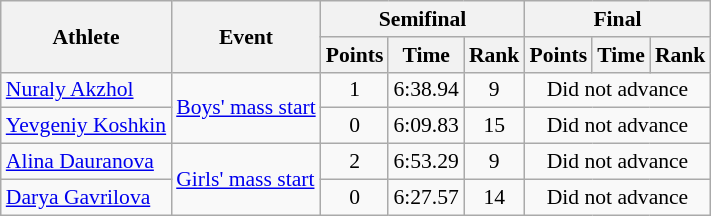<table class="wikitable" style="font-size:90%">
<tr>
<th rowspan=2>Athlete</th>
<th rowspan=2>Event</th>
<th colspan=3>Semifinal</th>
<th colspan=3>Final</th>
</tr>
<tr>
<th>Points</th>
<th>Time</th>
<th>Rank</th>
<th>Points</th>
<th>Time</th>
<th>Rank</th>
</tr>
<tr align=center>
<td align=left><a href='#'>Nuraly Akzhol</a></td>
<td align=left rowspan=2><a href='#'>Boys' mass start</a></td>
<td>1</td>
<td>6:38.94</td>
<td>9</td>
<td colspan=3>Did not advance</td>
</tr>
<tr align=center>
<td align=left><a href='#'>Yevgeniy Koshkin</a></td>
<td>0</td>
<td>6:09.83</td>
<td>15</td>
<td colspan=3>Did not advance</td>
</tr>
<tr align=center>
<td align=left><a href='#'>Alina Dauranova</a></td>
<td align=left rowspan=2><a href='#'>Girls' mass start</a></td>
<td>2</td>
<td>6:53.29</td>
<td>9</td>
<td colspan=3>Did not advance</td>
</tr>
<tr align=center>
<td align=left><a href='#'>Darya Gavrilova</a></td>
<td>0</td>
<td>6:27.57</td>
<td>14</td>
<td colspan=3>Did not advance</td>
</tr>
</table>
